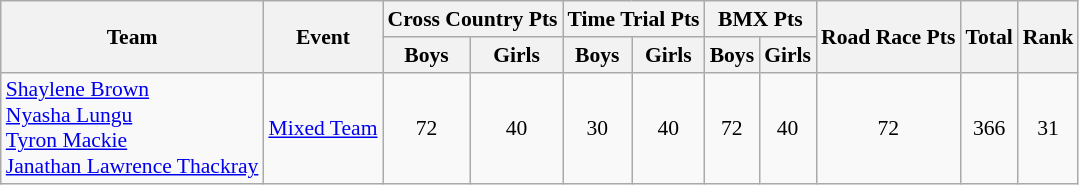<table class="wikitable" border="1" style="font-size:90%">
<tr>
<th rowspan=2>Team</th>
<th rowspan=2>Event</th>
<th colspan=2>Cross Country Pts</th>
<th colspan=2>Time Trial Pts</th>
<th colspan=2>BMX Pts</th>
<th rowspan=2>Road Race Pts</th>
<th rowspan=2>Total</th>
<th rowspan=2>Rank</th>
</tr>
<tr>
<th>Boys</th>
<th>Girls</th>
<th>Boys</th>
<th>Girls</th>
<th>Boys</th>
<th>Girls</th>
</tr>
<tr>
<td><a href='#'>Shaylene Brown</a><br><a href='#'>Nyasha Lungu</a><br><a href='#'>Tyron Mackie</a><br><a href='#'>Janathan Lawrence Thackray</a></td>
<td><a href='#'>Mixed Team</a></td>
<td align=center>72</td>
<td align=center>40</td>
<td align=center>30</td>
<td align=center>40</td>
<td align=center>72</td>
<td align=center>40</td>
<td align=center>72</td>
<td align=center>366</td>
<td align=center>31</td>
</tr>
</table>
